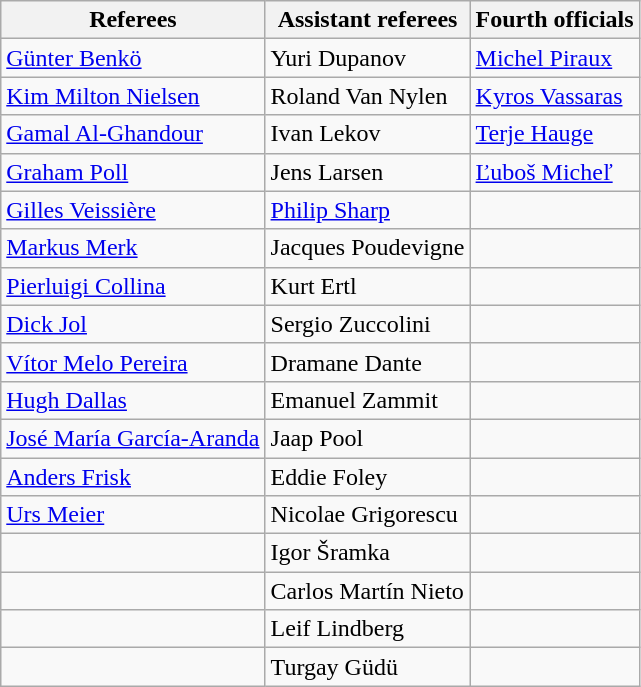<table class="wikitable">
<tr>
<th>Referees</th>
<th>Assistant referees</th>
<th>Fourth officials</th>
</tr>
<tr>
<td> <a href='#'>Günter Benkö</a></td>
<td> Yuri Dupanov</td>
<td> <a href='#'>Michel Piraux</a></td>
</tr>
<tr>
<td> <a href='#'>Kim Milton Nielsen</a></td>
<td> Roland Van Nylen</td>
<td> <a href='#'>Kyros Vassaras</a></td>
</tr>
<tr>
<td> <a href='#'>Gamal Al-Ghandour</a></td>
<td> Ivan Lekov</td>
<td> <a href='#'>Terje Hauge</a></td>
</tr>
<tr>
<td> <a href='#'>Graham Poll</a></td>
<td> Jens Larsen</td>
<td> <a href='#'>Ľuboš Micheľ</a></td>
</tr>
<tr>
<td> <a href='#'>Gilles Veissière</a></td>
<td> <a href='#'>Philip Sharp</a></td>
<td></td>
</tr>
<tr>
<td> <a href='#'>Markus Merk</a></td>
<td> Jacques Poudevigne</td>
<td></td>
</tr>
<tr>
<td> <a href='#'>Pierluigi Collina</a></td>
<td> Kurt Ertl</td>
<td></td>
</tr>
<tr>
<td> <a href='#'>Dick Jol</a></td>
<td> Sergio Zuccolini</td>
<td></td>
</tr>
<tr>
<td> <a href='#'>Vítor Melo Pereira</a></td>
<td> Dramane Dante</td>
<td></td>
</tr>
<tr>
<td> <a href='#'>Hugh Dallas</a></td>
<td> Emanuel Zammit</td>
<td></td>
</tr>
<tr>
<td> <a href='#'>José María García-Aranda</a></td>
<td> Jaap Pool</td>
<td></td>
</tr>
<tr>
<td> <a href='#'>Anders Frisk</a></td>
<td> Eddie Foley</td>
<td></td>
</tr>
<tr>
<td> <a href='#'>Urs Meier</a></td>
<td> Nicolae Grigorescu</td>
<td></td>
</tr>
<tr>
<td></td>
<td> Igor Šramka</td>
<td></td>
</tr>
<tr>
<td></td>
<td> Carlos Martín Nieto</td>
<td></td>
</tr>
<tr>
<td></td>
<td> Leif Lindberg</td>
<td></td>
</tr>
<tr>
<td></td>
<td> Turgay Güdü</td>
<td></td>
</tr>
</table>
